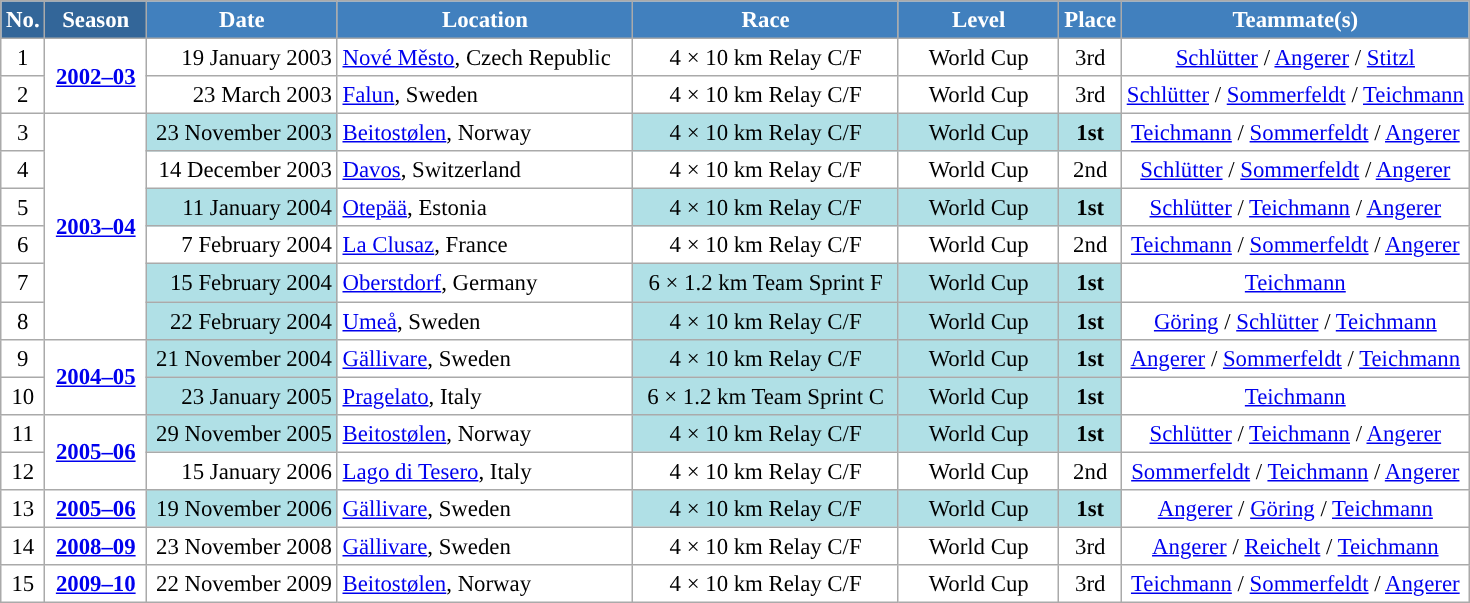<table class="wikitable sortable" style="font-size:95%; text-align:center; border:grey solid 1px; border-collapse:collapse; background:#ffffff;">
<tr style="background:#efefef;">
<th style="background-color:#369; color:white;">No.</th>
<th style="background-color:#369; color:white;">Season</th>
<th style="background-color:#4180be; color:white; width:120px;">Date</th>
<th style="background-color:#4180be; color:white; width:190px;">Location</th>
<th style="background-color:#4180be; color:white; width:170px;">Race</th>
<th style="background-color:#4180be; color:white; width:100px;">Level</th>
<th style="background-color:#4180be; color:white;">Place</th>
<th style="background-color:#4180be; color:white;">Teammate(s)</th>
</tr>
<tr>
<td align=center>1</td>
<td rowspan=2 align=center><strong> <a href='#'>2002–03</a> </strong></td>
<td align=right>19 January 2003</td>
<td align=left> <a href='#'>Nové Město</a>, Czech Republic</td>
<td>4 × 10 km Relay C/F</td>
<td>World Cup</td>
<td>3rd</td>
<td><a href='#'>Schlütter</a> / <a href='#'>Angerer</a> / <a href='#'>Stitzl</a></td>
</tr>
<tr>
<td align=center>2</td>
<td align=right>23 March 2003</td>
<td align=left> <a href='#'>Falun</a>, Sweden</td>
<td>4 × 10 km Relay C/F</td>
<td>World Cup</td>
<td>3rd</td>
<td><a href='#'>Schlütter</a> / <a href='#'>Sommerfeldt</a> / <a href='#'>Teichmann</a></td>
</tr>
<tr>
<td align=center>3</td>
<td rowspan=6 align=center><strong><a href='#'>2003–04</a></strong></td>
<td bgcolor="#BOEOE6" align=right>23 November 2003</td>
<td align=left> <a href='#'>Beitostølen</a>, Norway</td>
<td bgcolor="#BOEOE6">4 × 10 km Relay C/F</td>
<td bgcolor="#BOEOE6">World Cup</td>
<td bgcolor="#BOEOE6"><strong>1st</strong></td>
<td><a href='#'>Teichmann</a> / <a href='#'>Sommerfeldt</a> / <a href='#'>Angerer</a></td>
</tr>
<tr>
<td align=center>4</td>
<td align=right>14 December 2003</td>
<td align=left> <a href='#'>Davos</a>, Switzerland</td>
<td>4 × 10 km Relay C/F</td>
<td>World Cup</td>
<td>2nd</td>
<td><a href='#'>Schlütter</a> / <a href='#'>Sommerfeldt</a> / <a href='#'>Angerer</a></td>
</tr>
<tr>
<td align=center>5</td>
<td bgcolor="#BOEOE6" align=right>11 January 2004</td>
<td align=left> <a href='#'>Otepää</a>, Estonia</td>
<td bgcolor="#BOEOE6">4 × 10 km Relay C/F</td>
<td bgcolor="#BOEOE6">World Cup</td>
<td bgcolor="#BOEOE6"><strong>1st</strong></td>
<td><a href='#'>Schlütter</a> / <a href='#'>Teichmann</a> / <a href='#'>Angerer</a></td>
</tr>
<tr>
<td align=center>6</td>
<td align=right>7 February 2004</td>
<td align=left> <a href='#'>La Clusaz</a>, France</td>
<td>4 × 10 km Relay C/F</td>
<td>World Cup</td>
<td>2nd</td>
<td><a href='#'>Teichmann</a> / <a href='#'>Sommerfeldt</a> / <a href='#'>Angerer</a></td>
</tr>
<tr>
<td align=center>7</td>
<td bgcolor="#BOEOE6" align=right>15 February 2004</td>
<td align=left> <a href='#'>Oberstdorf</a>, Germany</td>
<td bgcolor="#BOEOE6">6 × 1.2 km Team Sprint F</td>
<td bgcolor="#BOEOE6">World Cup</td>
<td bgcolor="#BOEOE6"><strong>1st</strong></td>
<td><a href='#'>Teichmann</a></td>
</tr>
<tr>
<td align=center>8</td>
<td bgcolor="#BOEOE6" align=right>22 February 2004</td>
<td align=left> <a href='#'>Umeå</a>, Sweden</td>
<td bgcolor="#BOEOE6">4 × 10 km Relay C/F</td>
<td bgcolor="#BOEOE6">World Cup</td>
<td bgcolor="#BOEOE6"><strong>1st</strong></td>
<td><a href='#'>Göring</a> / <a href='#'>Schlütter</a> / <a href='#'>Teichmann</a></td>
</tr>
<tr>
<td align=center>9</td>
<td rowspan=2 align=center><strong><a href='#'>2004–05</a></strong></td>
<td bgcolor="#BOEOE6" align=right>21 November 2004</td>
<td align=left> <a href='#'>Gällivare</a>, Sweden</td>
<td bgcolor="#BOEOE6">4 × 10 km Relay C/F</td>
<td bgcolor="#BOEOE6">World Cup</td>
<td bgcolor="#BOEOE6"><strong>1st</strong></td>
<td><a href='#'>Angerer</a> / <a href='#'>Sommerfeldt</a> / <a href='#'>Teichmann</a></td>
</tr>
<tr>
<td align=center>10</td>
<td bgcolor="#BOEOE6" align=right>23 January 2005</td>
<td align=left> <a href='#'>Pragelato</a>, Italy</td>
<td bgcolor="#BOEOE6">6 × 1.2 km Team Sprint C</td>
<td bgcolor="#BOEOE6">World Cup</td>
<td bgcolor="#BOEOE6"><strong>1st</strong></td>
<td><a href='#'>Teichmann</a></td>
</tr>
<tr>
<td align=center>11</td>
<td rowspan=2 align=center><strong><a href='#'>2005–06</a></strong></td>
<td bgcolor="#BOEOE6" align=right>29 November 2005</td>
<td align=left> <a href='#'>Beitostølen</a>, Norway</td>
<td bgcolor="#BOEOE6">4 × 10 km Relay C/F</td>
<td bgcolor="#BOEOE6">World Cup</td>
<td bgcolor="#BOEOE6"><strong>1st</strong></td>
<td><a href='#'>Schlütter</a> / <a href='#'>Teichmann</a> / <a href='#'>Angerer</a></td>
</tr>
<tr>
<td align=center>12</td>
<td align=right>15 January 2006</td>
<td align=left> <a href='#'>Lago di Tesero</a>, Italy</td>
<td>4 × 10 km Relay C/F</td>
<td>World Cup</td>
<td>2nd</td>
<td><a href='#'>Sommerfeldt</a> / <a href='#'>Teichmann</a> / <a href='#'>Angerer</a></td>
</tr>
<tr>
<td align=center>13</td>
<td rowspan=1 align=center><strong><a href='#'>2005–06</a></strong></td>
<td bgcolor="#BOEOE6" align=right>19 November 2006</td>
<td align=left> <a href='#'>Gällivare</a>, Sweden</td>
<td bgcolor="#BOEOE6">4 × 10 km Relay C/F</td>
<td bgcolor="#BOEOE6">World Cup</td>
<td bgcolor="#BOEOE6"><strong>1st</strong></td>
<td><a href='#'>Angerer</a> / <a href='#'>Göring</a> / <a href='#'>Teichmann</a></td>
</tr>
<tr>
<td align=center>14</td>
<td rowspan=1 align=center><strong> <a href='#'>2008–09</a> </strong></td>
<td align=right>23 November 2008</td>
<td align=left> <a href='#'>Gällivare</a>, Sweden</td>
<td>4 × 10 km Relay C/F</td>
<td>World Cup</td>
<td>3rd</td>
<td><a href='#'>Angerer</a> / <a href='#'>Reichelt</a> / <a href='#'>Teichmann</a></td>
</tr>
<tr>
<td align=center>15</td>
<td rowspan=1 align=center><strong> <a href='#'>2009–10</a> </strong></td>
<td align=right>22 November 2009</td>
<td align=left> <a href='#'>Beitostølen</a>, Norway</td>
<td>4 × 10 km Relay C/F</td>
<td>World Cup</td>
<td>3rd</td>
<td><a href='#'>Teichmann</a> / <a href='#'>Sommerfeldt</a> / <a href='#'>Angerer</a></td>
</tr>
</table>
